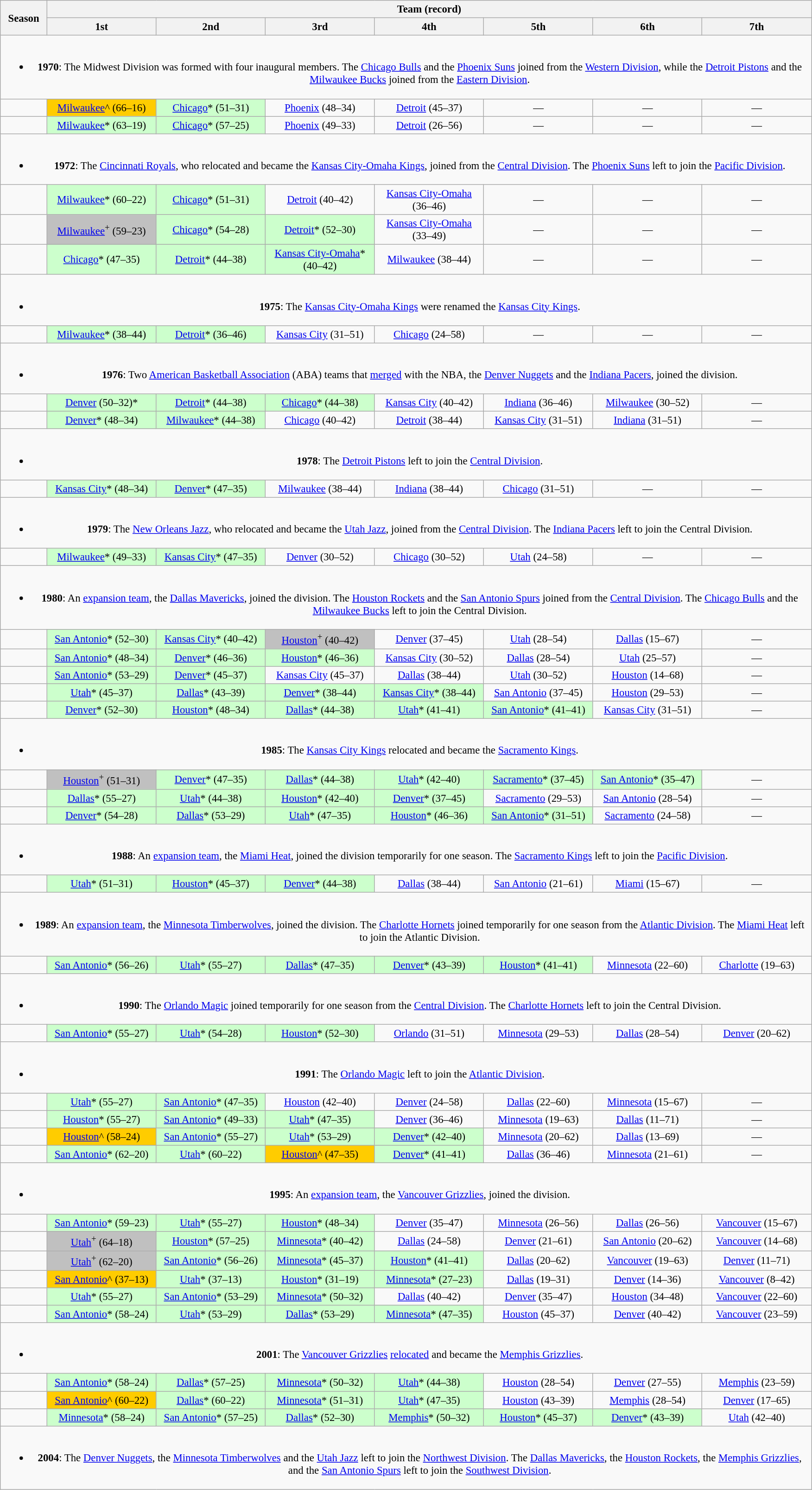<table class="wikitable" style="text-align:center; font-size:95%">
<tr>
<th rowspan="2" width=60px>Season</th>
<th colspan="7">Team (record)</th>
</tr>
<tr>
<th width=150px>1st</th>
<th width=150px>2nd</th>
<th width=150px>3rd</th>
<th width=150px>4th</th>
<th width=150px>5th</th>
<th width=150px>6th</th>
<th width=150px>7th</th>
</tr>
<tr>
<td colspan="8"><br><ul><li><strong>1970</strong>: The Midwest Division was formed with four inaugural members. The <a href='#'>Chicago Bulls</a> and the <a href='#'>Phoenix Suns</a> joined from the <a href='#'>Western Division</a>, while the <a href='#'>Detroit Pistons</a> and the <a href='#'>Milwaukee Bucks</a> joined from the <a href='#'>Eastern Division</a>.</li></ul></td>
</tr>
<tr>
<td></td>
<td bgcolor=#FFCC00><a href='#'>Milwaukee</a>^ (66–16)</td>
<td bgcolor=#CCFFCC><a href='#'>Chicago</a>* (51–31)</td>
<td><a href='#'>Phoenix</a> (48–34)</td>
<td><a href='#'>Detroit</a> (45–37)</td>
<td>—</td>
<td>—</td>
<td>—</td>
</tr>
<tr>
<td></td>
<td bgcolor=#CCFFCC><a href='#'>Milwaukee</a>* (63–19)</td>
<td bgcolor=#CCFFCC><a href='#'>Chicago</a>* (57–25)</td>
<td><a href='#'>Phoenix</a> (49–33)</td>
<td><a href='#'>Detroit</a> (26–56)</td>
<td>—</td>
<td>—</td>
<td>—</td>
</tr>
<tr>
<td colspan="8"><br><ul><li><strong>1972</strong>: The <a href='#'>Cincinnati Royals</a>, who relocated and became the <a href='#'>Kansas City-Omaha Kings</a>, joined from the <a href='#'>Central Division</a>. The <a href='#'>Phoenix Suns</a> left to join the <a href='#'>Pacific Division</a>.</li></ul></td>
</tr>
<tr>
<td></td>
<td bgcolor=#CCFFCC><a href='#'>Milwaukee</a>* (60–22)</td>
<td bgcolor=#CCFFCC><a href='#'>Chicago</a>* (51–31)</td>
<td><a href='#'>Detroit</a> (40–42)</td>
<td><a href='#'>Kansas City-Omaha</a> (36–46)</td>
<td>—</td>
<td>—</td>
<td>—</td>
</tr>
<tr>
<td></td>
<td bgcolor=#C0C0C0><a href='#'>Milwaukee</a><sup>+</sup> (59–23)</td>
<td bgcolor=#CCFFCC><a href='#'>Chicago</a>* (54–28)</td>
<td bgcolor=#CCFFCC><a href='#'>Detroit</a>* (52–30)</td>
<td><a href='#'>Kansas City-Omaha</a> (33–49)</td>
<td>—</td>
<td>—</td>
<td>—</td>
</tr>
<tr>
<td></td>
<td bgcolor=#CCFFCC><a href='#'>Chicago</a>* (47–35)</td>
<td bgcolor=#CCFFCC><a href='#'>Detroit</a>* (44–38)</td>
<td bgcolor=#CCFFCC><a href='#'>Kansas City-Omaha</a>* (40–42)</td>
<td><a href='#'>Milwaukee</a> (38–44)</td>
<td>—</td>
<td>—</td>
<td>—</td>
</tr>
<tr>
<td colspan="8"><br><ul><li><strong>1975</strong>: The <a href='#'>Kansas City-Omaha Kings</a> were renamed the <a href='#'>Kansas City Kings</a>.</li></ul></td>
</tr>
<tr>
<td></td>
<td bgcolor=#CCFFCC><a href='#'>Milwaukee</a>* (38–44)</td>
<td bgcolor=#CCFFCC><a href='#'>Detroit</a>* (36–46)</td>
<td><a href='#'>Kansas City</a> (31–51)</td>
<td><a href='#'>Chicago</a> (24–58)</td>
<td>—</td>
<td>—</td>
<td>—</td>
</tr>
<tr>
<td colspan="8"><br><ul><li><strong>1976</strong>: Two <a href='#'>American Basketball Association</a> (ABA) teams that <a href='#'>merged</a> with the NBA, the <a href='#'>Denver Nuggets</a> and the <a href='#'>Indiana Pacers</a>, joined the division.</li></ul></td>
</tr>
<tr>
<td></td>
<td bgcolor=#CCFFCC><a href='#'>Denver</a> (50–32)*</td>
<td bgcolor=#CCFFCC><a href='#'>Detroit</a>* (44–38)</td>
<td bgcolor=#CCFFCC><a href='#'>Chicago</a>* (44–38)</td>
<td><a href='#'>Kansas City</a> (40–42)</td>
<td><a href='#'>Indiana</a> (36–46)</td>
<td><a href='#'>Milwaukee</a> (30–52)</td>
<td>—</td>
</tr>
<tr>
<td></td>
<td bgcolor=#CCFFCC><a href='#'>Denver</a>* (48–34)</td>
<td bgcolor=#CCFFCC><a href='#'>Milwaukee</a>* (44–38)</td>
<td><a href='#'>Chicago</a> (40–42)</td>
<td><a href='#'>Detroit</a> (38–44)</td>
<td><a href='#'>Kansas City</a> (31–51)</td>
<td><a href='#'>Indiana</a> (31–51)</td>
<td>—</td>
</tr>
<tr>
<td colspan="8"><br><ul><li><strong>1978</strong>: The <a href='#'>Detroit Pistons</a> left to join the <a href='#'>Central Division</a>.</li></ul></td>
</tr>
<tr>
<td></td>
<td bgcolor=#CCFFCC><a href='#'>Kansas City</a>* (48–34)</td>
<td bgcolor=#CCFFCC><a href='#'>Denver</a>* (47–35)</td>
<td><a href='#'>Milwaukee</a> (38–44)</td>
<td><a href='#'>Indiana</a> (38–44)</td>
<td><a href='#'>Chicago</a> (31–51)</td>
<td>—</td>
<td>—</td>
</tr>
<tr>
<td colspan="8"><br><ul><li><strong>1979</strong>: The <a href='#'>New Orleans Jazz</a>, who relocated and became the <a href='#'>Utah Jazz</a>, joined from the <a href='#'>Central Division</a>. The <a href='#'>Indiana Pacers</a> left to join the Central Division.</li></ul></td>
</tr>
<tr>
<td></td>
<td bgcolor=#CCFFCC><a href='#'>Milwaukee</a>* (49–33)</td>
<td bgcolor=#CCFFCC><a href='#'>Kansas City</a>* (47–35)</td>
<td><a href='#'>Denver</a> (30–52)</td>
<td><a href='#'>Chicago</a> (30–52)</td>
<td><a href='#'>Utah</a> (24–58)</td>
<td>—</td>
<td>—</td>
</tr>
<tr>
<td colspan="8"><br><ul><li><strong>1980</strong>: An <a href='#'>expansion team</a>, the <a href='#'>Dallas Mavericks</a>, joined the division. The <a href='#'>Houston Rockets</a> and the <a href='#'>San Antonio Spurs</a> joined from the <a href='#'>Central Division</a>. The <a href='#'>Chicago Bulls</a> and the <a href='#'>Milwaukee Bucks</a> left to join the Central Division.</li></ul></td>
</tr>
<tr>
<td></td>
<td bgcolor=#CCFFCC><a href='#'>San Antonio</a>* (52–30)</td>
<td bgcolor=#CCFFCC><a href='#'>Kansas City</a>* (40–42)</td>
<td bgcolor=#C0C0C0><a href='#'>Houston</a><sup>+</sup> (40–42)</td>
<td><a href='#'>Denver</a> (37–45)</td>
<td><a href='#'>Utah</a> (28–54)</td>
<td><a href='#'>Dallas</a> (15–67)</td>
<td>—</td>
</tr>
<tr>
<td></td>
<td bgcolor=#CCFFCC><a href='#'>San Antonio</a>* (48–34)</td>
<td bgcolor=#CCFFCC><a href='#'>Denver</a>* (46–36)</td>
<td bgcolor=#CCFFCC><a href='#'>Houston</a>* (46–36)</td>
<td><a href='#'>Kansas City</a> (30–52)</td>
<td><a href='#'>Dallas</a> (28–54)</td>
<td><a href='#'>Utah</a> (25–57)</td>
<td>—</td>
</tr>
<tr>
<td></td>
<td bgcolor=#CCFFCC><a href='#'>San Antonio</a>* (53–29)</td>
<td bgcolor=#CCFFCC><a href='#'>Denver</a>* (45–37)</td>
<td><a href='#'>Kansas City</a> (45–37)</td>
<td><a href='#'>Dallas</a> (38–44)</td>
<td><a href='#'>Utah</a> (30–52)</td>
<td><a href='#'>Houston</a> (14–68)</td>
<td>—</td>
</tr>
<tr>
<td></td>
<td bgcolor=#CCFFCC><a href='#'>Utah</a>* (45–37)</td>
<td bgcolor=#CCFFCC><a href='#'>Dallas</a>* (43–39)</td>
<td bgcolor=#CCFFCC><a href='#'>Denver</a>* (38–44)</td>
<td bgcolor=#CCFFCC><a href='#'>Kansas City</a>* (38–44)</td>
<td><a href='#'>San Antonio</a> (37–45)</td>
<td><a href='#'>Houston</a> (29–53)</td>
<td>—</td>
</tr>
<tr>
<td></td>
<td bgcolor=#CCFFCC><a href='#'>Denver</a>* (52–30)</td>
<td bgcolor=#CCFFCC><a href='#'>Houston</a>* (48–34)</td>
<td bgcolor=#CCFFCC><a href='#'>Dallas</a>* (44–38)</td>
<td bgcolor=#CCFFCC><a href='#'>Utah</a>* (41–41)</td>
<td bgcolor=#CCFFCC><a href='#'>San Antonio</a>* (41–41)</td>
<td><a href='#'>Kansas City</a> (31–51)</td>
<td>—</td>
</tr>
<tr>
<td colspan="8"><br><ul><li><strong>1985</strong>: The <a href='#'>Kansas City Kings</a> relocated and became the <a href='#'>Sacramento Kings</a>.</li></ul></td>
</tr>
<tr>
<td></td>
<td bgcolor=#C0C0C0><a href='#'>Houston</a><sup>+</sup> (51–31)</td>
<td bgcolor=#CCFFCC><a href='#'>Denver</a>* (47–35)</td>
<td bgcolor=#CCFFCC><a href='#'>Dallas</a>* (44–38)</td>
<td bgcolor=#CCFFCC><a href='#'>Utah</a>* (42–40)</td>
<td bgcolor=#CCFFCC><a href='#'>Sacramento</a>* (37–45)</td>
<td bgcolor=#CCFFCC><a href='#'>San Antonio</a>* (35–47)</td>
<td>—</td>
</tr>
<tr>
<td></td>
<td bgcolor=#CCFFCC><a href='#'>Dallas</a>* (55–27)</td>
<td bgcolor=#CCFFCC><a href='#'>Utah</a>* (44–38)</td>
<td bgcolor=#CCFFCC><a href='#'>Houston</a>* (42–40)</td>
<td bgcolor=#CCFFCC><a href='#'>Denver</a>* (37–45)</td>
<td><a href='#'>Sacramento</a> (29–53)</td>
<td><a href='#'>San Antonio</a> (28–54)</td>
<td>—</td>
</tr>
<tr>
<td></td>
<td bgcolor=#CCFFCC><a href='#'>Denver</a>* (54–28)</td>
<td bgcolor=#CCFFCC><a href='#'>Dallas</a>* (53–29)</td>
<td bgcolor=#CCFFCC><a href='#'>Utah</a>* (47–35)</td>
<td bgcolor=#CCFFCC><a href='#'>Houston</a>* (46–36)</td>
<td bgcolor=#CCFFCC><a href='#'>San Antonio</a>* (31–51)</td>
<td><a href='#'>Sacramento</a> (24–58)</td>
<td>—</td>
</tr>
<tr>
<td colspan="8"><br><ul><li><strong>1988</strong>: An <a href='#'>expansion team</a>, the <a href='#'>Miami Heat</a>, joined the division temporarily for one season. The <a href='#'>Sacramento Kings</a> left to join the <a href='#'>Pacific Division</a>.</li></ul></td>
</tr>
<tr>
<td></td>
<td bgcolor=#CCFFCC><a href='#'>Utah</a>* (51–31)</td>
<td bgcolor=#CCFFCC><a href='#'>Houston</a>* (45–37)</td>
<td bgcolor=#CCFFCC><a href='#'>Denver</a>* (44–38)</td>
<td><a href='#'>Dallas</a> (38–44)</td>
<td><a href='#'>San Antonio</a> (21–61)</td>
<td><a href='#'>Miami</a> (15–67)</td>
<td>—</td>
</tr>
<tr>
<td colspan="8"><br><ul><li><strong>1989</strong>: An <a href='#'>expansion team</a>, the <a href='#'>Minnesota Timberwolves</a>, joined the division. The <a href='#'>Charlotte Hornets</a> joined temporarily for one season from the <a href='#'>Atlantic Division</a>. The <a href='#'>Miami Heat</a> left to join the Atlantic Division.</li></ul></td>
</tr>
<tr>
<td></td>
<td bgcolor=#CCFFCC><a href='#'>San Antonio</a>* (56–26)</td>
<td bgcolor=#CCFFCC><a href='#'>Utah</a>* (55–27)</td>
<td bgcolor=#CCFFCC><a href='#'>Dallas</a>* (47–35)</td>
<td bgcolor=#CCFFCC><a href='#'>Denver</a>* (43–39)</td>
<td bgcolor=#CCFFCC><a href='#'>Houston</a>* (41–41)</td>
<td><a href='#'>Minnesota</a> (22–60)</td>
<td><a href='#'>Charlotte</a> (19–63)</td>
</tr>
<tr>
<td colspan="8"><br><ul><li><strong>1990</strong>: The <a href='#'>Orlando Magic</a> joined temporarily for one season from the <a href='#'>Central Division</a>. The <a href='#'>Charlotte Hornets</a> left to join the Central Division.</li></ul></td>
</tr>
<tr>
<td></td>
<td bgcolor=#CCFFCC><a href='#'>San Antonio</a>* (55–27)</td>
<td bgcolor=#CCFFCC><a href='#'>Utah</a>* (54–28)</td>
<td bgcolor=#CCFFCC><a href='#'>Houston</a>* (52–30)</td>
<td><a href='#'>Orlando</a> (31–51)</td>
<td><a href='#'>Minnesota</a> (29–53)</td>
<td><a href='#'>Dallas</a> (28–54)</td>
<td><a href='#'>Denver</a> (20–62)</td>
</tr>
<tr>
<td colspan="8"><br><ul><li><strong>1991</strong>: The <a href='#'>Orlando Magic</a> left to join the <a href='#'>Atlantic Division</a>.</li></ul></td>
</tr>
<tr>
<td></td>
<td bgcolor=#CCFFCC><a href='#'>Utah</a>* (55–27)</td>
<td bgcolor=#CCFFCC><a href='#'>San Antonio</a>* (47–35)</td>
<td><a href='#'>Houston</a> (42–40)</td>
<td><a href='#'>Denver</a> (24–58)</td>
<td><a href='#'>Dallas</a> (22–60)</td>
<td><a href='#'>Minnesota</a> (15–67)</td>
<td>—</td>
</tr>
<tr>
<td></td>
<td bgcolor=#CCFFCC><a href='#'>Houston</a>* (55–27)</td>
<td bgcolor=#CCFFCC><a href='#'>San Antonio</a>* (49–33)</td>
<td bgcolor=#CCFFCC><a href='#'>Utah</a>* (47–35)</td>
<td><a href='#'>Denver</a> (36–46)</td>
<td><a href='#'>Minnesota</a> (19–63)</td>
<td><a href='#'>Dallas</a> (11–71)</td>
<td>—</td>
</tr>
<tr>
<td></td>
<td bgcolor=#FFCC00><a href='#'>Houston</a>^ (58–24)</td>
<td bgcolor=#CCFFCC><a href='#'>San Antonio</a>* (55–27)</td>
<td bgcolor=#CCFFCC><a href='#'>Utah</a>* (53–29)</td>
<td bgcolor=#CCFFCC><a href='#'>Denver</a>* (42–40)</td>
<td><a href='#'>Minnesota</a> (20–62)</td>
<td><a href='#'>Dallas</a> (13–69)</td>
<td>—</td>
</tr>
<tr>
<td></td>
<td bgcolor=#CCFFCC><a href='#'>San Antonio</a>* (62–20)</td>
<td bgcolor=#CCFFCC><a href='#'>Utah</a>* (60–22)</td>
<td bgcolor=#FFCC00><a href='#'>Houston</a>^ (47–35)</td>
<td bgcolor=#CCFFCC><a href='#'>Denver</a>* (41–41)</td>
<td><a href='#'>Dallas</a> (36–46)</td>
<td><a href='#'>Minnesota</a> (21–61)</td>
<td>—</td>
</tr>
<tr>
<td colspan="8"><br><ul><li><strong>1995</strong>: An <a href='#'>expansion team</a>, the <a href='#'>Vancouver Grizzlies</a>, joined the division.</li></ul></td>
</tr>
<tr>
<td></td>
<td bgcolor=#CCFFCC><a href='#'>San Antonio</a>* (59–23)</td>
<td bgcolor=#CCFFCC><a href='#'>Utah</a>* (55–27)</td>
<td bgcolor=#CCFFCC><a href='#'>Houston</a>* (48–34)</td>
<td><a href='#'>Denver</a> (35–47)</td>
<td><a href='#'>Minnesota</a> (26–56)</td>
<td><a href='#'>Dallas</a> (26–56)</td>
<td><a href='#'>Vancouver</a> (15–67)</td>
</tr>
<tr>
<td></td>
<td bgcolor=#C0C0C0><a href='#'>Utah</a><sup>+</sup> (64–18)</td>
<td bgcolor=#CCFFCC><a href='#'>Houston</a>* (57–25)</td>
<td bgcolor=#CCFFCC><a href='#'>Minnesota</a>* (40–42)</td>
<td><a href='#'>Dallas</a> (24–58)</td>
<td><a href='#'>Denver</a> (21–61)</td>
<td><a href='#'>San Antonio</a> (20–62)</td>
<td><a href='#'>Vancouver</a> (14–68)</td>
</tr>
<tr>
<td></td>
<td bgcolor=#C0C0C0><a href='#'>Utah</a><sup>+</sup> (62–20)</td>
<td bgcolor=#CCFFCC><a href='#'>San Antonio</a>* (56–26)</td>
<td bgcolor=#CCFFCC><a href='#'>Minnesota</a>* (45–37)</td>
<td bgcolor=#CCFFCC><a href='#'>Houston</a>* (41–41)</td>
<td><a href='#'>Dallas</a> (20–62)</td>
<td><a href='#'>Vancouver</a> (19–63)</td>
<td><a href='#'>Denver</a> (11–71)</td>
</tr>
<tr>
<td></td>
<td bgcolor=#FFCC00><a href='#'>San Antonio</a>^ (37–13)</td>
<td bgcolor=#CCFFCC><a href='#'>Utah</a>* (37–13)</td>
<td bgcolor=#CCFFCC><a href='#'>Houston</a>* (31–19)</td>
<td bgcolor=#CCFFCC><a href='#'>Minnesota</a>* (27–23)</td>
<td><a href='#'>Dallas</a> (19–31)</td>
<td><a href='#'>Denver</a> (14–36)</td>
<td><a href='#'>Vancouver</a> (8–42)</td>
</tr>
<tr>
<td></td>
<td bgcolor=#CCFFCC><a href='#'>Utah</a>* (55–27)</td>
<td bgcolor=#CCFFCC><a href='#'>San Antonio</a>* (53–29)</td>
<td bgcolor=#CCFFCC><a href='#'>Minnesota</a>* (50–32)</td>
<td><a href='#'>Dallas</a> (40–42)</td>
<td><a href='#'>Denver</a> (35–47)</td>
<td><a href='#'>Houston</a> (34–48)</td>
<td><a href='#'>Vancouver</a> (22–60)</td>
</tr>
<tr>
<td></td>
<td bgcolor=#CCFFCC><a href='#'>San Antonio</a>* (58–24)</td>
<td bgcolor=#CCFFCC><a href='#'>Utah</a>* (53–29)</td>
<td bgcolor=#CCFFCC><a href='#'>Dallas</a>* (53–29)</td>
<td bgcolor=#CCFFCC><a href='#'>Minnesota</a>* (47–35)</td>
<td><a href='#'>Houston</a> (45–37)</td>
<td><a href='#'>Denver</a> (40–42)</td>
<td><a href='#'>Vancouver</a> (23–59)</td>
</tr>
<tr>
<td colspan="8"><br><ul><li><strong>2001</strong>: The <a href='#'>Vancouver Grizzlies</a> <a href='#'>relocated</a> and became the <a href='#'>Memphis Grizzlies</a>.</li></ul></td>
</tr>
<tr>
<td></td>
<td bgcolor=#CCFFCC><a href='#'>San Antonio</a>* (58–24)</td>
<td bgcolor=#CCFFCC><a href='#'>Dallas</a>* (57–25)</td>
<td bgcolor=#CCFFCC><a href='#'>Minnesota</a>* (50–32)</td>
<td bgcolor=#CCFFCC><a href='#'>Utah</a>* (44–38)</td>
<td><a href='#'>Houston</a> (28–54)</td>
<td><a href='#'>Denver</a> (27–55)</td>
<td><a href='#'>Memphis</a> (23–59)</td>
</tr>
<tr>
<td></td>
<td bgcolor=#FFCC00><a href='#'>San Antonio</a>^ (60–22)</td>
<td bgcolor=#CCFFCC><a href='#'>Dallas</a>* (60–22)</td>
<td bgcolor=#CCFFCC><a href='#'>Minnesota</a>* (51–31)</td>
<td bgcolor=#CCFFCC><a href='#'>Utah</a>* (47–35)</td>
<td><a href='#'>Houston</a> (43–39)</td>
<td><a href='#'>Memphis</a> (28–54)</td>
<td><a href='#'>Denver</a> (17–65)</td>
</tr>
<tr>
<td></td>
<td bgcolor=#CCFFCC><a href='#'>Minnesota</a>* (58–24)</td>
<td bgcolor=#CCFFCC><a href='#'>San Antonio</a>* (57–25)</td>
<td bgcolor=#CCFFCC><a href='#'>Dallas</a>* (52–30)</td>
<td bgcolor=#CCFFCC><a href='#'>Memphis</a>* (50–32)</td>
<td bgcolor=#CCFFCC><a href='#'>Houston</a>* (45–37)</td>
<td bgcolor=#CCFFCC><a href='#'>Denver</a>* (43–39)</td>
<td><a href='#'>Utah</a> (42–40)</td>
</tr>
<tr>
<td colspan="8"><br><ul><li><strong>2004</strong>:  The <a href='#'>Denver Nuggets</a>, the <a href='#'>Minnesota Timberwolves</a> and the <a href='#'>Utah Jazz</a> left to join the <a href='#'>Northwest Division</a>. The <a href='#'>Dallas Mavericks</a>, the <a href='#'>Houston Rockets</a>, the <a href='#'>Memphis Grizzlies</a>, and the <a href='#'>San Antonio Spurs</a> left to join the <a href='#'>Southwest Division</a>.</li></ul></td>
</tr>
</table>
